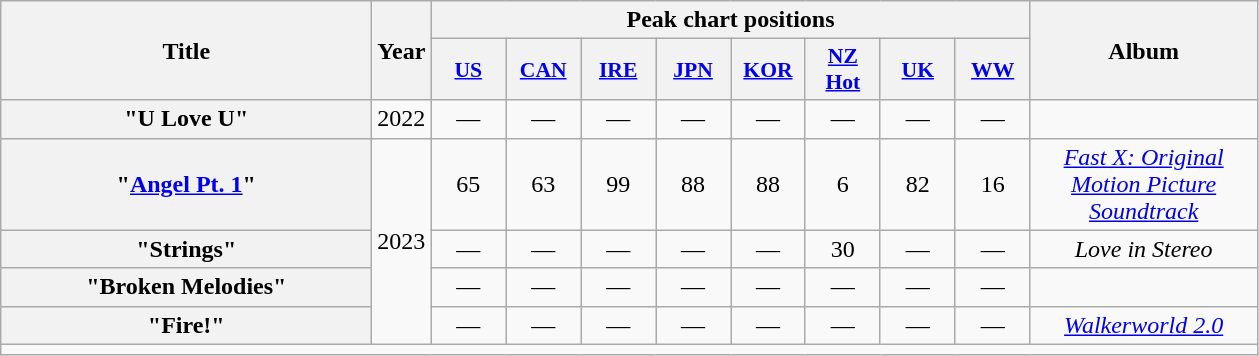<table class="wikitable plainrowheaders" style="text-align:center;">
<tr>
<th scope="col" rowspan="2" style="width:15em;">Title</th>
<th scope="col" rowspan="2">Year</th>
<th scope="col" colspan="8">Peak chart positions</th>
<th scope="col" rowspan="2" style="width:9em;">Album</th>
</tr>
<tr>
<th scope="col" style="width:3em;font-size:90%;"><a href='#'>US</a><br></th>
<th scope="col" style="width:3em;font-size:90%;"><a href='#'>CAN</a><br></th>
<th scope="col" style="width:3em;font-size:90%;"><a href='#'>IRE</a><br></th>
<th scope="col" style="width:3em;font-size:90%;"><a href='#'>JPN</a><br></th>
<th scope="col" style="width:3em;font-size:90%;"><a href='#'>KOR</a><br></th>
<th scope="col" style="width:3em;font-size:90%;"><a href='#'>NZ Hot</a></th>
<th scope="col" style="width:3em;font-size:90%;"><a href='#'>UK</a><br></th>
<th scope="col" style="width:3em;font-size:90%;"><a href='#'>WW</a><br></th>
</tr>
<tr>
<th scope="row">"U Love U"<br></th>
<td>2022</td>
<td>—</td>
<td>—</td>
<td>—</td>
<td>—</td>
<td>—</td>
<td>—</td>
<td>—</td>
<td>—</td>
<td></td>
</tr>
<tr>
<th scope="row">"<a href='#'>Angel Pt. 1</a>"<br></th>
<td rowspan="4">2023</td>
<td>65</td>
<td>63</td>
<td>99</td>
<td>88</td>
<td>88</td>
<td>6</td>
<td>82</td>
<td>16</td>
<td><em><a href='#'>Fast X: Original Motion Picture Soundtrack</a></em></td>
</tr>
<tr>
<th scope="row">"Strings"<br></th>
<td>—</td>
<td>—</td>
<td>—</td>
<td>—</td>
<td>—</td>
<td>30<br></td>
<td>—</td>
<td>—</td>
<td><em>Love in Stereo</em></td>
</tr>
<tr>
<th scope="row">"Broken Melodies"<br></th>
<td>—</td>
<td>—</td>
<td>—</td>
<td>—</td>
<td>—</td>
<td>—</td>
<td>—</td>
<td>—</td>
<td></td>
</tr>
<tr>
<th scope="row">"Fire!"<br></th>
<td>—</td>
<td>—</td>
<td>—</td>
<td>—</td>
<td>—</td>
<td>—</td>
<td>—</td>
<td>—</td>
<td><em><a href='#'>Walkerworld 2.0</a></em></td>
</tr>
<tr>
<td colspan="15"></td>
</tr>
</table>
